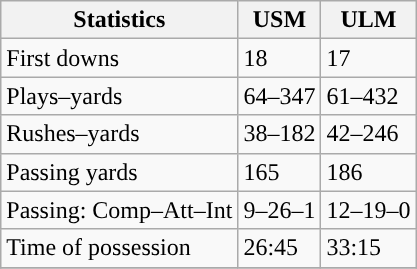<table class="wikitable" style="float: left;">
<tr>
<th>Statistics</th>
<th>USM</th>
<th>ULM</th>
</tr>
<tr>
<td>First downs</td>
<td>18</td>
<td>17</td>
</tr>
<tr>
<td>Plays–yards</td>
<td>64–347</td>
<td>61–432</td>
</tr>
<tr>
<td>Rushes–yards</td>
<td>38–182</td>
<td>42–246</td>
</tr>
<tr>
<td>Passing yards</td>
<td>165</td>
<td>186</td>
</tr>
<tr>
<td>Passing: Comp–Att–Int</td>
<td>9–26–1</td>
<td>12–19–0</td>
</tr>
<tr>
<td>Time of possession</td>
<td>26:45</td>
<td>33:15</td>
</tr>
<tr>
</tr>
</table>
